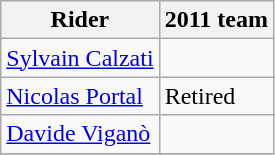<table class="wikitable">
<tr>
<th>Rider</th>
<th>2011 team</th>
</tr>
<tr>
<td><a href='#'>Sylvain Calzati</a></td>
<td></td>
</tr>
<tr>
<td><a href='#'>Nicolas Portal</a></td>
<td>Retired</td>
</tr>
<tr>
<td><a href='#'>Davide Viganò</a></td>
<td></td>
</tr>
<tr>
</tr>
</table>
